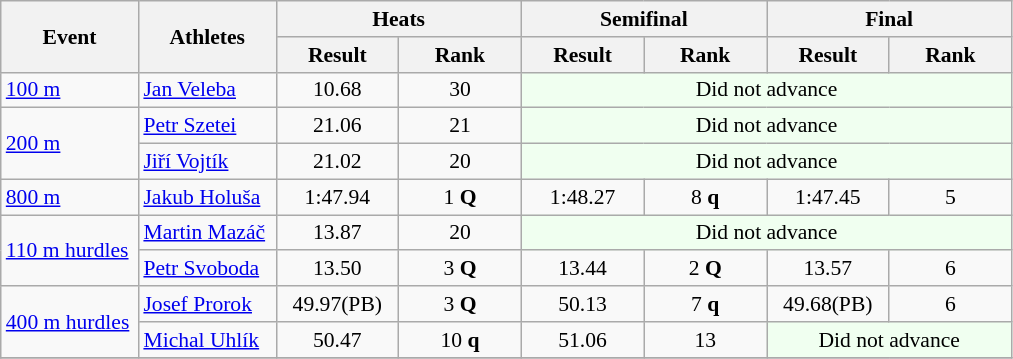<table class="wikitable" border="1" style="font-size:90%">
<tr>
<th rowspan="2" width="85">Event</th>
<th rowspan="2" width="85">Athletes</th>
<th colspan="2" width="150">Heats</th>
<th colspan="2" width="150">Semifinal</th>
<th colspan="2" width="150">Final</th>
</tr>
<tr>
<th width="75">Result</th>
<th width="75">Rank</th>
<th width="75">Result</th>
<th width="75">Rank</th>
<th width="75">Result</th>
<th width="75">Rank</th>
</tr>
<tr>
<td rowspan="1"><a href='#'>100 m</a></td>
<td><a href='#'>Jan Veleba</a></td>
<td align=center>10.68</td>
<td align=center>30</td>
<td align="center" colspan=4 bgcolor=honeydew>Did not advance</td>
</tr>
<tr>
<td rowspan="2"><a href='#'>200 m</a></td>
<td><a href='#'>Petr Szetei</a></td>
<td align=center>21.06</td>
<td align=center>21</td>
<td align="center" colspan=4 bgcolor=honeydew>Did not advance</td>
</tr>
<tr>
<td><a href='#'>Jiří Vojtík</a></td>
<td align=center>21.02</td>
<td align=center>20</td>
<td align="center" colspan=4 bgcolor=honeydew>Did not advance</td>
</tr>
<tr>
<td rowspan="1"><a href='#'>800 m</a></td>
<td><a href='#'>Jakub Holuša</a></td>
<td align=center>1:47.94</td>
<td align=center>1 <strong>Q</strong></td>
<td align=center>1:48.27</td>
<td align=center>8 <strong>q</strong></td>
<td align=center>1:47.45</td>
<td align=center>5</td>
</tr>
<tr>
<td rowspan="2"><a href='#'>110 m hurdles</a></td>
<td><a href='#'>Martin Mazáč</a></td>
<td align=center>13.87</td>
<td align=center>20</td>
<td align="center" colspan=4 bgcolor=honeydew>Did not advance</td>
</tr>
<tr>
<td><a href='#'>Petr Svoboda</a></td>
<td align=center>13.50</td>
<td align=center>3 <strong>Q</strong></td>
<td align=center>13.44</td>
<td align=center>2 <strong>Q</strong></td>
<td align=center>13.57</td>
<td align=center>6</td>
</tr>
<tr>
<td rowspan="2"><a href='#'>400 m hurdles</a></td>
<td><a href='#'>Josef Prorok</a></td>
<td align=center>49.97(PB)</td>
<td align=center>3 <strong>Q</strong></td>
<td align=center>50.13</td>
<td align=center>7 <strong>q</strong></td>
<td align=center>49.68(PB)</td>
<td align=center>6</td>
</tr>
<tr>
<td><a href='#'>Michal Uhlík</a></td>
<td align=center>50.47</td>
<td align=center>10 <strong>q</strong></td>
<td align=center>51.06</td>
<td align=center>13</td>
<td align="center" colspan=2 bgcolor=honeydew>Did not advance</td>
</tr>
<tr>
</tr>
</table>
